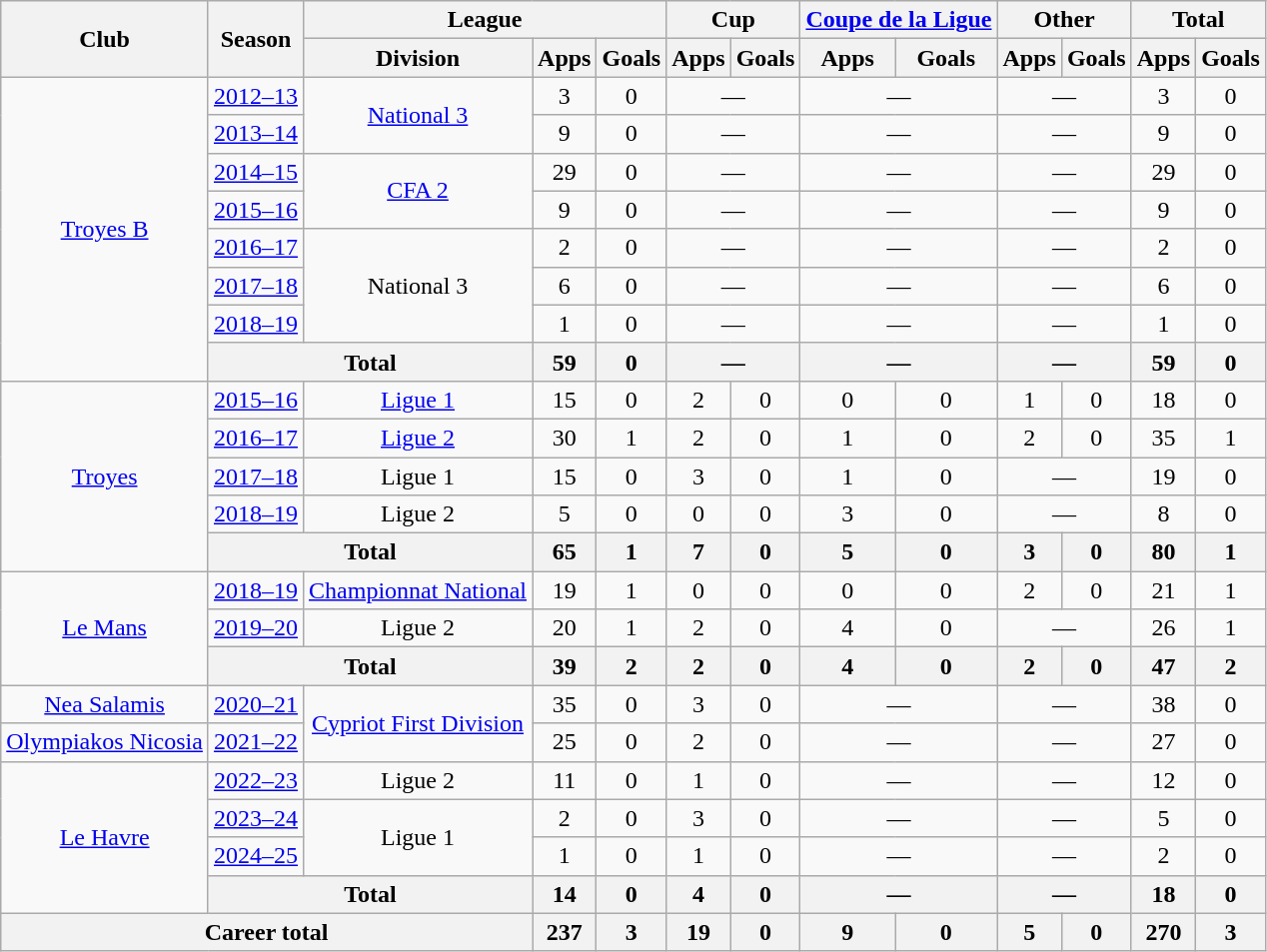<table class="wikitable" style="text-align: center">
<tr>
<th rowspan="2">Club</th>
<th rowspan="2">Season</th>
<th colspan="3">League</th>
<th colspan="2">Cup</th>
<th colspan="2"><a href='#'>Coupe de la Ligue</a></th>
<th colspan="2">Other</th>
<th colspan="2">Total</th>
</tr>
<tr>
<th>Division</th>
<th>Apps</th>
<th>Goals</th>
<th>Apps</th>
<th>Goals</th>
<th>Apps</th>
<th>Goals</th>
<th>Apps</th>
<th>Goals</th>
<th>Apps</th>
<th>Goals</th>
</tr>
<tr>
<td rowspan="8"><a href='#'>Troyes B</a></td>
<td><a href='#'>2012–13</a></td>
<td rowspan="2"><a href='#'>National 3</a></td>
<td>3</td>
<td>0</td>
<td colspan="2">—</td>
<td colspan="2">—</td>
<td colspan="2">—</td>
<td>3</td>
<td>0</td>
</tr>
<tr>
<td><a href='#'>2013–14</a></td>
<td>9</td>
<td>0</td>
<td colspan="2">—</td>
<td colspan="2">—</td>
<td colspan="2">—</td>
<td>9</td>
<td>0</td>
</tr>
<tr>
<td><a href='#'>2014–15</a></td>
<td rowspan="2"><a href='#'>CFA 2</a></td>
<td>29</td>
<td>0</td>
<td colspan="2">—</td>
<td colspan="2">—</td>
<td colspan="2">—</td>
<td>29</td>
<td>0</td>
</tr>
<tr>
<td><a href='#'>2015–16</a></td>
<td>9</td>
<td>0</td>
<td colspan="2">—</td>
<td colspan="2">—</td>
<td colspan="2">—</td>
<td>9</td>
<td>0</td>
</tr>
<tr>
<td><a href='#'>2016–17</a></td>
<td rowspan="3">National 3</td>
<td>2</td>
<td>0</td>
<td colspan="2">—</td>
<td colspan="2">—</td>
<td colspan="2">—</td>
<td>2</td>
<td>0</td>
</tr>
<tr>
<td><a href='#'>2017–18</a></td>
<td>6</td>
<td>0</td>
<td colspan="2">—</td>
<td colspan="2">—</td>
<td colspan="2">—</td>
<td>6</td>
<td>0</td>
</tr>
<tr>
<td><a href='#'>2018–19</a></td>
<td>1</td>
<td>0</td>
<td colspan="2">—</td>
<td colspan="2">—</td>
<td colspan="2">—</td>
<td>1</td>
<td>0</td>
</tr>
<tr>
<th colspan="2">Total</th>
<th>59</th>
<th>0</th>
<th colspan="2">—</th>
<th colspan="2">—</th>
<th colspan="2">—</th>
<th>59</th>
<th>0</th>
</tr>
<tr>
<td rowspan="5"><a href='#'>Troyes</a></td>
<td><a href='#'>2015–16</a></td>
<td><a href='#'>Ligue 1</a></td>
<td>15</td>
<td>0</td>
<td>2</td>
<td>0</td>
<td>0</td>
<td>0</td>
<td>1</td>
<td>0</td>
<td>18</td>
<td>0</td>
</tr>
<tr>
<td><a href='#'>2016–17</a></td>
<td><a href='#'>Ligue 2</a></td>
<td>30</td>
<td>1</td>
<td>2</td>
<td>0</td>
<td>1</td>
<td>0</td>
<td>2</td>
<td>0</td>
<td>35</td>
<td>1</td>
</tr>
<tr>
<td><a href='#'>2017–18</a></td>
<td>Ligue 1</td>
<td>15</td>
<td>0</td>
<td>3</td>
<td>0</td>
<td>1</td>
<td>0</td>
<td colspan="2">—</td>
<td>19</td>
<td>0</td>
</tr>
<tr>
<td><a href='#'>2018–19</a></td>
<td>Ligue 2</td>
<td>5</td>
<td>0</td>
<td>0</td>
<td>0</td>
<td>3</td>
<td>0</td>
<td colspan="2">—</td>
<td>8</td>
<td>0</td>
</tr>
<tr>
<th colspan="2">Total</th>
<th>65</th>
<th>1</th>
<th>7</th>
<th>0</th>
<th>5</th>
<th>0</th>
<th>3</th>
<th>0</th>
<th>80</th>
<th>1</th>
</tr>
<tr>
<td rowspan="3"><a href='#'>Le Mans</a></td>
<td><a href='#'>2018–19</a></td>
<td><a href='#'>Championnat National</a></td>
<td>19</td>
<td>1</td>
<td>0</td>
<td>0</td>
<td>0</td>
<td>0</td>
<td>2</td>
<td>0</td>
<td>21</td>
<td>1</td>
</tr>
<tr>
<td><a href='#'>2019–20</a></td>
<td>Ligue 2</td>
<td>20</td>
<td>1</td>
<td>2</td>
<td>0</td>
<td>4</td>
<td>0</td>
<td colspan="2">—</td>
<td>26</td>
<td>1</td>
</tr>
<tr>
<th colspan="2">Total</th>
<th>39</th>
<th>2</th>
<th>2</th>
<th>0</th>
<th>4</th>
<th>0</th>
<th>2</th>
<th>0</th>
<th>47</th>
<th>2</th>
</tr>
<tr>
<td><a href='#'>Nea Salamis</a></td>
<td><a href='#'>2020–21</a></td>
<td rowspan="2"><a href='#'>Cypriot First Division</a></td>
<td>35</td>
<td>0</td>
<td>3</td>
<td>0</td>
<td colspan="2">—</td>
<td colspan="2">—</td>
<td>38</td>
<td>0</td>
</tr>
<tr>
<td><a href='#'>Olympiakos Nicosia</a></td>
<td><a href='#'>2021–22</a></td>
<td>25</td>
<td>0</td>
<td>2</td>
<td>0</td>
<td colspan="2">—</td>
<td colspan="2">—</td>
<td>27</td>
<td>0</td>
</tr>
<tr>
<td rowspan="4"><a href='#'>Le Havre</a></td>
<td><a href='#'>2022–23</a></td>
<td>Ligue 2</td>
<td>11</td>
<td>0</td>
<td>1</td>
<td>0</td>
<td colspan="2">—</td>
<td colspan="2">—</td>
<td>12</td>
<td>0</td>
</tr>
<tr>
<td><a href='#'>2023–24</a></td>
<td rowspan="2">Ligue 1</td>
<td>2</td>
<td>0</td>
<td>3</td>
<td>0</td>
<td colspan="2">—</td>
<td colspan="2">—</td>
<td>5</td>
<td>0</td>
</tr>
<tr>
<td><a href='#'>2024–25</a></td>
<td>1</td>
<td>0</td>
<td>1</td>
<td>0</td>
<td colspan="2">—</td>
<td colspan="2">—</td>
<td>2</td>
<td>0</td>
</tr>
<tr>
<th colspan="2">Total</th>
<th>14</th>
<th>0</th>
<th>4</th>
<th>0</th>
<th colspan="2">—</th>
<th colspan="2">—</th>
<th>18</th>
<th>0</th>
</tr>
<tr>
<th colspan="3">Career total</th>
<th>237</th>
<th>3</th>
<th>19</th>
<th>0</th>
<th>9</th>
<th>0</th>
<th>5</th>
<th>0</th>
<th>270</th>
<th>3</th>
</tr>
</table>
